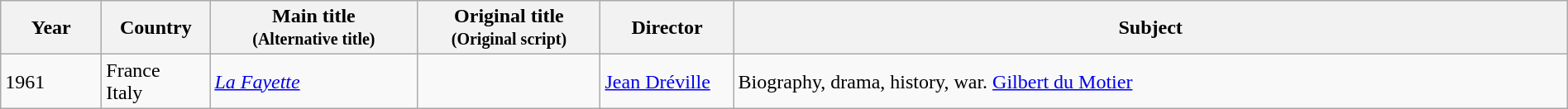<table class="wikitable sortable" style="width:100%;">
<tr>
<th>Year</th>
<th width= 80>Country</th>
<th class="unsortable" style="width:160px;">Main title<br><small>(Alternative title)</small></th>
<th class="unsortable" style="width:140px;">Original title<br><small>(Original script)</small></th>
<th width=100>Director</th>
<th class="unsortable">Subject</th>
</tr>
<tr>
<td>1961</td>
<td>France<br>Italy</td>
<td><em><a href='#'>La Fayette</a></em></td>
<td></td>
<td><a href='#'>Jean Dréville</a></td>
<td>Biography, drama, history, war. <a href='#'>Gilbert du Motier</a></td>
</tr>
</table>
